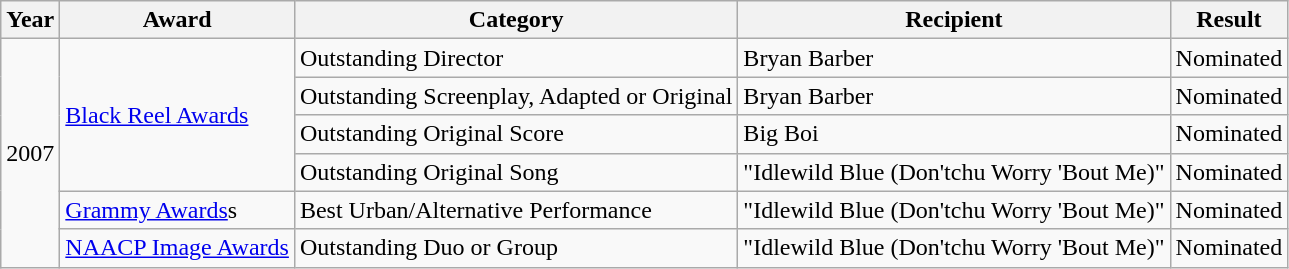<table class="wikitable">
<tr>
<th>Year</th>
<th>Award</th>
<th>Category</th>
<th>Recipient</th>
<th>Result</th>
</tr>
<tr>
<td rowspan="6">2007</td>
<td rowspan="4"><a href='#'>Black Reel Awards</a></td>
<td>Outstanding Director</td>
<td>Bryan Barber</td>
<td>Nominated</td>
</tr>
<tr>
<td>Outstanding Screenplay, Adapted or Original</td>
<td>Bryan Barber</td>
<td>Nominated</td>
</tr>
<tr>
<td>Outstanding Original Score</td>
<td>Big Boi</td>
<td>Nominated</td>
</tr>
<tr>
<td>Outstanding Original Song</td>
<td>"Idlewild Blue (Don'tchu Worry 'Bout Me)"</td>
<td>Nominated</td>
</tr>
<tr>
<td><a href='#'>Grammy Awards</a>s</td>
<td>Best Urban/Alternative Performance</td>
<td>"Idlewild Blue (Don'tchu Worry 'Bout Me)"</td>
<td>Nominated</td>
</tr>
<tr>
<td><a href='#'>NAACP Image Awards</a></td>
<td>Outstanding Duo or Group</td>
<td>"Idlewild Blue (Don'tchu Worry 'Bout Me)"</td>
<td>Nominated</td>
</tr>
</table>
